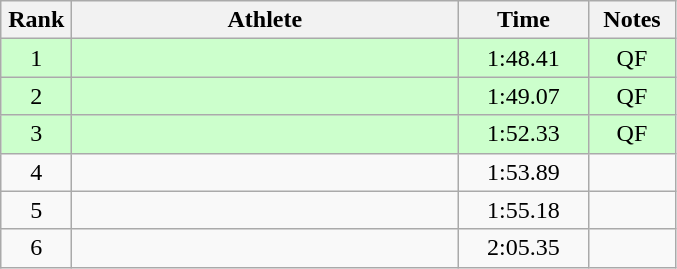<table class=wikitable style="text-align:center">
<tr>
<th width=40>Rank</th>
<th width=250>Athlete</th>
<th width=80>Time</th>
<th width=50>Notes</th>
</tr>
<tr bgcolor="ccffcc">
<td>1</td>
<td align=left></td>
<td>1:48.41</td>
<td>QF</td>
</tr>
<tr bgcolor="ccffcc">
<td>2</td>
<td align=left></td>
<td>1:49.07</td>
<td>QF</td>
</tr>
<tr bgcolor="ccffcc">
<td>3</td>
<td align=left></td>
<td>1:52.33</td>
<td>QF</td>
</tr>
<tr>
<td>4</td>
<td align=left></td>
<td>1:53.89</td>
<td></td>
</tr>
<tr>
<td>5</td>
<td align=left></td>
<td>1:55.18</td>
<td></td>
</tr>
<tr>
<td>6</td>
<td align=left></td>
<td>2:05.35</td>
<td></td>
</tr>
</table>
